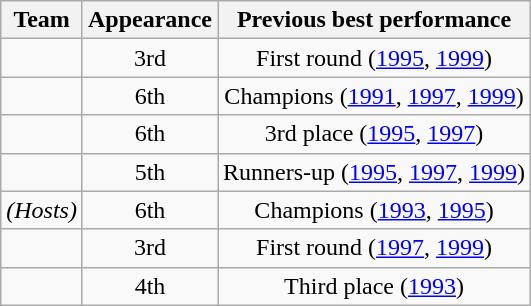<table class="wikitable">
<tr>
<th>Team</th>
<th>Appearance</th>
<th>Previous best performance</th>
</tr>
<tr align=center>
<td align=left></td>
<td>3rd</td>
<td>First round (<a href='#'>1995</a>, <a href='#'>1999</a>)</td>
</tr>
<tr align=center>
<td align=left></td>
<td>6th</td>
<td>Champions (<a href='#'>1991</a>, <a href='#'>1997</a>, <a href='#'>1999</a>)</td>
</tr>
<tr align=center>
<td align=left></td>
<td>6th</td>
<td>3rd place (<a href='#'>1995</a>, <a href='#'>1997</a>)</td>
</tr>
<tr align=center>
<td align=left></td>
<td>5th</td>
<td>Runners-up (<a href='#'>1995</a>, <a href='#'>1997</a>, <a href='#'>1999</a>)</td>
</tr>
<tr align=center>
<td align=left> <em>(Hosts)</em></td>
<td>6th</td>
<td>Champions (<a href='#'>1993</a>, <a href='#'>1995</a>)</td>
</tr>
<tr align=center>
<td align=left></td>
<td>3rd</td>
<td>First round (<a href='#'>1997</a>, <a href='#'>1999</a>)</td>
</tr>
<tr align=center>
<td align=left></td>
<td>4th</td>
<td>Third place (<a href='#'>1993</a>)</td>
</tr>
</table>
